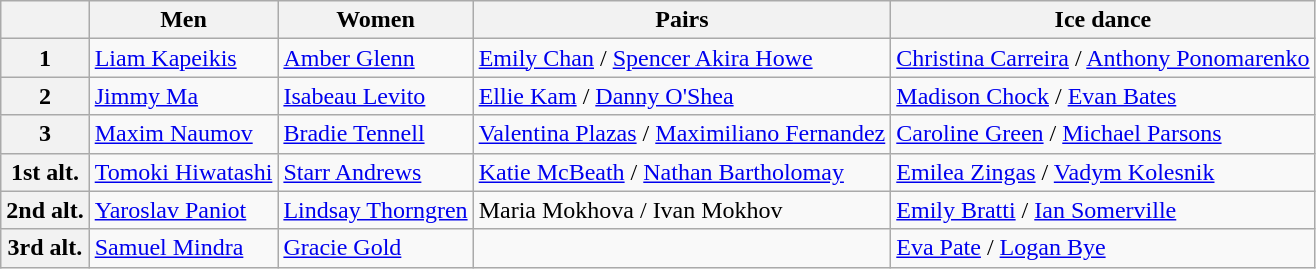<table class="wikitable">
<tr>
<th></th>
<th>Men</th>
<th>Women</th>
<th>Pairs</th>
<th>Ice dance</th>
</tr>
<tr>
<th>1</th>
<td><a href='#'>Liam Kapeikis</a></td>
<td><a href='#'>Amber Glenn</a></td>
<td><a href='#'>Emily Chan</a> / <a href='#'>Spencer Akira Howe</a></td>
<td><a href='#'>Christina Carreira</a> / <a href='#'>Anthony Ponomarenko</a></td>
</tr>
<tr>
<th>2</th>
<td><a href='#'>Jimmy Ma</a></td>
<td><a href='#'>Isabeau Levito</a></td>
<td><a href='#'>Ellie Kam</a> / <a href='#'>Danny O'Shea</a></td>
<td><a href='#'>Madison Chock</a> / <a href='#'>Evan Bates</a></td>
</tr>
<tr>
<th>3</th>
<td><a href='#'>Maxim Naumov</a></td>
<td><a href='#'>Bradie Tennell</a></td>
<td><a href='#'>Valentina Plazas</a> / <a href='#'>Maximiliano Fernandez</a></td>
<td><a href='#'>Caroline Green</a> / <a href='#'>Michael Parsons</a></td>
</tr>
<tr>
<th>1st alt.</th>
<td><a href='#'>Tomoki Hiwatashi</a></td>
<td><a href='#'>Starr Andrews</a></td>
<td><a href='#'>Katie McBeath</a> / <a href='#'>Nathan Bartholomay</a></td>
<td><a href='#'>Emilea Zingas</a> / <a href='#'>Vadym Kolesnik</a></td>
</tr>
<tr>
<th>2nd alt.</th>
<td><a href='#'>Yaroslav Paniot</a></td>
<td><a href='#'>Lindsay Thorngren</a></td>
<td>Maria Mokhova / Ivan Mokhov</td>
<td><a href='#'>Emily Bratti</a> / <a href='#'>Ian Somerville</a></td>
</tr>
<tr>
<th>3rd alt.</th>
<td><a href='#'>Samuel Mindra</a></td>
<td><a href='#'>Gracie Gold</a></td>
<td></td>
<td><a href='#'>Eva Pate</a> / <a href='#'>Logan Bye</a></td>
</tr>
</table>
